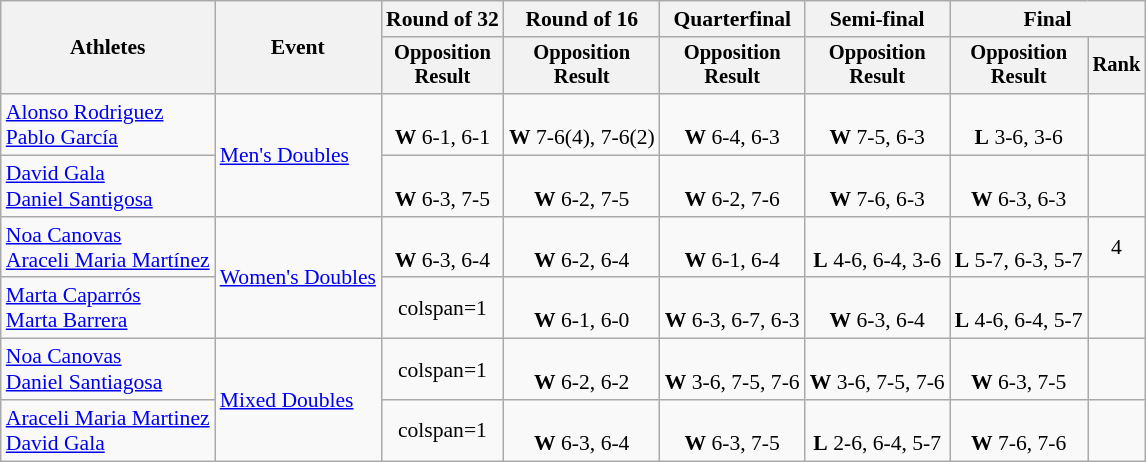<table class=wikitable style=font-size:90%;text-align:center>
<tr>
<th rowspan=2>Athletes</th>
<th rowspan=2>Event</th>
<th>Round of 32</th>
<th>Round of 16</th>
<th>Quarterfinal</th>
<th>Semi-final</th>
<th colspan=2>Final</th>
</tr>
<tr style=font-size:95%>
<th>Opposition<br>Result</th>
<th>Opposition<br>Result</th>
<th>Opposition<br>Result</th>
<th>Opposition<br>Result</th>
<th>Opposition<br>Result</th>
<th>Rank</th>
</tr>
<tr>
<td align=left><a href='#'>Alonso Rodriguez</a><br><a href='#'>Pablo García</a></td>
<td style="text-align:left;" rowspan=2><a href='#'>Men's Doubles</a></td>
<td><br> <strong>W</strong> 6-1, 6-1</td>
<td><br> <strong>W</strong> 7-6(4), 7-6(2)</td>
<td><br><strong>W</strong> 6-4, 6-3</td>
<td><br><strong>W</strong> 7-5, 6-3</td>
<td><br><strong>L</strong> 3-6, 3-6</td>
<td></td>
</tr>
<tr>
<td align=left><a href='#'>David Gala</a><br><a href='#'>Daniel Santigosa</a></td>
<td><br> <strong>W</strong> 6-3, 7-5</td>
<td><br> <strong>W</strong> 6-2, 7-5</td>
<td><br><strong>W</strong> 6-2, 7-6</td>
<td><br><strong>W</strong> 7-6, 6-3</td>
<td><br><strong>W</strong> 6-3, 6-3</td>
<td></td>
</tr>
<tr>
<td align=left><a href='#'>Noa Canovas</a><br><a href='#'>Araceli Maria Martínez</a></td>
<td style="text-align:left;" rowspan=2><a href='#'>Women's Doubles</a></td>
<td><br> <strong>W</strong> 6-3, 6-4</td>
<td><br> <strong>W</strong> 6-2, 6-4</td>
<td><br> <strong>W</strong> 6-1, 6-4</td>
<td><br> <strong>L</strong> 4-6, 6-4, 3-6</td>
<td><br> <strong>L</strong> 5-7, 6-3, 5-7</td>
<td>4</td>
</tr>
<tr>
<td align=left><a href='#'>Marta Caparrós</a><br><a href='#'>Marta Barrera</a></td>
<td>colspan=1 </td>
<td><br> <strong>W</strong> 6-1, 6-0</td>
<td><br><strong>W</strong> 6-3, 6-7, 6-3</td>
<td><br> <strong>W</strong> 6-3, 6-4</td>
<td><br><strong>L</strong> 4-6, 6-4, 5-7</td>
<td></td>
</tr>
<tr>
<td align=left><a href='#'>Noa Canovas</a><br><a href='#'>Daniel Santiagosa</a></td>
<td style="text-align:left;" rowspan=2><a href='#'>Mixed Doubles</a></td>
<td>colspan=1 </td>
<td><br> <strong>W</strong> 6-2, 6-2</td>
<td><br> <strong>W</strong> 3-6, 7-5, 7-6</td>
<td><br> <strong>W</strong> 3-6, 7-5, 7-6</td>
<td><br> <strong>W</strong> 6-3, 7-5</td>
<td></td>
</tr>
<tr>
<td align=left><a href='#'>Araceli Maria Martinez</a><br><a href='#'>David Gala</a></td>
<td>colspan=1 </td>
<td><br> <strong>W</strong> 6-3, 6-4</td>
<td><br><strong>W</strong> 6-3, 7-5</td>
<td><br> <strong>L</strong> 2-6, 6-4, 5-7</td>
<td><br> <strong>W</strong> 7-6, 7-6</td>
<td></td>
</tr>
</table>
